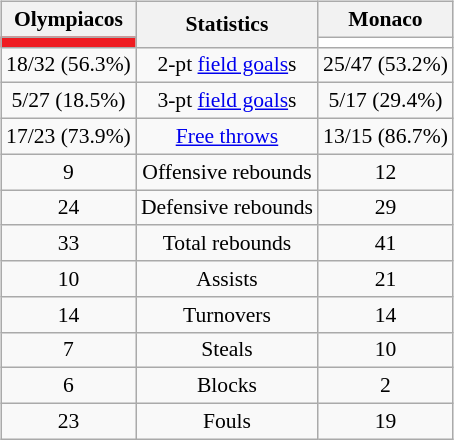<table style="width:100%;">
<tr>
<td valign=top align=right width=33%><br>













</td>
<td style="vertical-align:top; align:center; width:33%;"><br><table style="width:100%;">
<tr>
<td style="width=50%;"></td>
<td></td>
<td style="width=50%;"></td>
</tr>
</table>
<table class="wikitable" style="font-size:90%; text-align:center; margin:auto;" align=center>
<tr>
<th>Olympiacos</th>
<th rowspan="2">Statistics</th>
<th>Monaco</th>
</tr>
<tr>
<td style="background:#EF1C21;"></td>
<td style="background:#FFFFFF;"></td>
</tr>
<tr>
<td>18/32 (56.3%)</td>
<td>2-pt <a href='#'>field goals</a>s</td>
<td>25/47 (53.2%)</td>
</tr>
<tr>
<td>5/27 (18.5%)</td>
<td>3-pt <a href='#'>field goals</a>s</td>
<td>5/17 (29.4%)</td>
</tr>
<tr>
<td>17/23 (73.9%)</td>
<td><a href='#'>Free throws</a></td>
<td>13/15 (86.7%)</td>
</tr>
<tr>
<td>9</td>
<td>Offensive rebounds</td>
<td>12</td>
</tr>
<tr>
<td>24</td>
<td>Defensive rebounds</td>
<td>29</td>
</tr>
<tr>
<td>33</td>
<td>Total rebounds</td>
<td>41</td>
</tr>
<tr>
<td>10</td>
<td>Assists</td>
<td>21</td>
</tr>
<tr>
<td>14</td>
<td>Turnovers</td>
<td>14</td>
</tr>
<tr>
<td>7</td>
<td>Steals</td>
<td>10</td>
</tr>
<tr>
<td>6</td>
<td>Blocks</td>
<td>2</td>
</tr>
<tr>
<td>23</td>
<td>Fouls</td>
<td>19</td>
</tr>
</table>
</td>
<td style="vertical-align:top; align:left; width:33%;"><br>













</td>
</tr>
</table>
